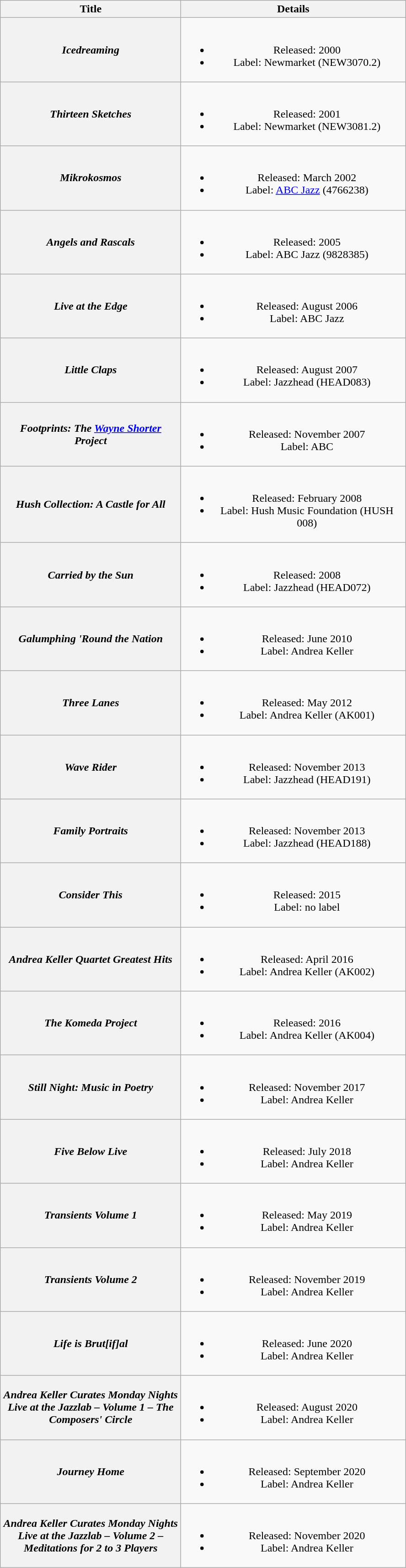<table class="wikitable plainrowheaders" style="text-align:center;" border="1">
<tr>
<th scope="col" style="width:16em;">Title</th>
<th scope="col" style="width:20em;">Details</th>
</tr>
<tr>
<th scope="row"><em>Icedreaming</em> <br> </th>
<td><br><ul><li>Released: 2000</li><li>Label: Newmarket (NEW3070.2)</li></ul></td>
</tr>
<tr>
<th scope="row"><em>Thirteen Sketches</em> <br> </th>
<td><br><ul><li>Released: 2001</li><li>Label: Newmarket (NEW3081.2)</li></ul></td>
</tr>
<tr>
<th scope="row"><em>Mikrokosmos</em><br></th>
<td><br><ul><li>Released: March 2002</li><li>Label: <a href='#'>ABC Jazz</a> (4766238)</li></ul></td>
</tr>
<tr>
<th scope="row"><em>Angels and Rascals</em> <br> </th>
<td><br><ul><li>Released: 2005</li><li>Label: ABC Jazz (9828385)</li></ul></td>
</tr>
<tr>
<th scope="row"><em>Live at the Edge</em> <br> </th>
<td><br><ul><li>Released: August 2006</li><li>Label: ABC Jazz</li></ul></td>
</tr>
<tr>
<th scope="row"><em>Little Claps</em> <br> </th>
<td><br><ul><li>Released: August 2007</li><li>Label: Jazzhead (HEAD083)</li></ul></td>
</tr>
<tr>
<th scope="row"><em>Footprints: The <a href='#'>Wayne Shorter</a> Project</em></th>
<td><br><ul><li>Released: November 2007</li><li>Label: ABC</li></ul></td>
</tr>
<tr>
<th scope="row"><em>Hush Collection: A Castle for All</em></th>
<td><br><ul><li>Released: February 2008</li><li>Label: Hush Music Foundation (HUSH 008)</li></ul></td>
</tr>
<tr>
<th scope="row"><em>Carried by the Sun</em> <br> </th>
<td><br><ul><li>Released: 2008</li><li>Label: Jazzhead (HEAD072)</li></ul></td>
</tr>
<tr>
<th scope="row"><em>Galumphing 'Round the Nation</em> <br> </th>
<td><br><ul><li>Released: June 2010</li><li>Label: Andrea Keller</li></ul></td>
</tr>
<tr>
<th scope="row"><em>Three Lanes</em> <br> </th>
<td><br><ul><li>Released: May 2012</li><li>Label: Andrea Keller (AK001)</li></ul></td>
</tr>
<tr>
<th scope="row"><em>Wave Rider</em> <br> </th>
<td><br><ul><li>Released: November 2013</li><li>Label: Jazzhead (HEAD191)</li></ul></td>
</tr>
<tr>
<th scope="row"><em>Family Portraits</em></th>
<td><br><ul><li>Released: November 2013</li><li>Label: Jazzhead (HEAD188)</li></ul></td>
</tr>
<tr>
<th scope="row"><em>Consider This</em> <br> </th>
<td><br><ul><li>Released: 2015</li><li>Label: no label</li></ul></td>
</tr>
<tr>
<th scope="row"><em>Andrea Keller Quartet Greatest Hits</em> <br> </th>
<td><br><ul><li>Released: April 2016</li><li>Label: Andrea Keller (AK002)</li></ul></td>
</tr>
<tr>
<th scope="row"><em>The Komeda Project</em> <br> </th>
<td><br><ul><li>Released: 2016</li><li>Label: Andrea Keller (AK004)</li></ul></td>
</tr>
<tr>
<th scope="row"><em>Still Night: Music in Poetry</em></th>
<td><br><ul><li>Released: November 2017</li><li>Label: Andrea Keller</li></ul></td>
</tr>
<tr>
<th scope="row"><em>Five Below Live</em></th>
<td><br><ul><li>Released: July 2018</li><li>Label: Andrea Keller</li></ul></td>
</tr>
<tr>
<th scope="row"><em>Transients Volume 1</em></th>
<td><br><ul><li>Released: May 2019</li><li>Label: Andrea Keller</li></ul></td>
</tr>
<tr>
<th scope="row"><em>Transients Volume 2</em></th>
<td><br><ul><li>Released: November 2019</li><li>Label: Andrea Keller</li></ul></td>
</tr>
<tr>
<th scope="row"><em>Life is Brut[if]al</em> <br> </th>
<td><br><ul><li>Released: June 2020</li><li>Label: Andrea Keller</li></ul></td>
</tr>
<tr>
<th scope="row"><em>Andrea Keller Curates Monday Nights Live at the Jazzlab – Volume 1 – The Composers' Circle</em> <br> </th>
<td><br><ul><li>Released: August 2020</li><li>Label: Andrea Keller</li></ul></td>
</tr>
<tr>
<th scope="row"><em>Journey Home</em></th>
<td><br><ul><li>Released: September 2020</li><li>Label: Andrea Keller</li></ul></td>
</tr>
<tr>
<th scope="row"><em>Andrea Keller Curates Monday Nights Live at the Jazzlab – Volume 2 – Meditations for 2 to 3 Players</em></th>
<td><br><ul><li>Released: November 2020</li><li>Label: Andrea Keller</li></ul></td>
</tr>
</table>
